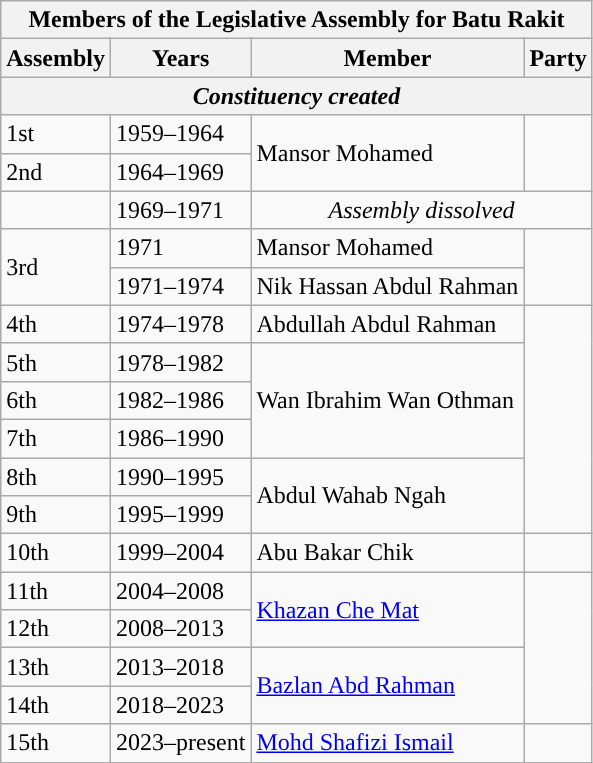<table class="wikitable">
<tr>
<th colspan="4">Members of the Legislative Assembly for Batu Rakit</th>
</tr>
<tr>
<th>Assembly</th>
<th>Years</th>
<th>Member</th>
<th>Party</th>
</tr>
<tr>
<th colspan="4" align="center"><em>Constituency created</em></th>
</tr>
<tr>
<td>1st</td>
<td>1959–1964</td>
<td rowspan="2">Mansor Mohamed</td>
<td rowspan="2"></td>
</tr>
<tr>
<td>2nd</td>
<td>1964–1969</td>
</tr>
<tr>
<td></td>
<td>1969–1971</td>
<td colspan="2" align="center"><em>Assembly dissolved</em></td>
</tr>
<tr>
<td rowspan="2">3rd</td>
<td>1971</td>
<td>Mansor Mohamed</td>
<td rowspan="2"></td>
</tr>
<tr>
<td>1971–1974</td>
<td>Nik Hassan Abdul Rahman</td>
</tr>
<tr>
<td>4th</td>
<td>1974–1978</td>
<td>Abdullah Abdul Rahman</td>
<td rowspan="6"></td>
</tr>
<tr>
<td>5th</td>
<td>1978–1982</td>
<td rowspan="3">Wan Ibrahim Wan Othman</td>
</tr>
<tr>
<td>6th</td>
<td>1982–1986</td>
</tr>
<tr>
<td>7th</td>
<td>1986–1990</td>
</tr>
<tr>
<td>8th</td>
<td>1990–1995</td>
<td rowspan="2">Abdul Wahab Ngah</td>
</tr>
<tr>
<td>9th</td>
<td>1995–1999</td>
</tr>
<tr>
<td>10th</td>
<td>1999–2004</td>
<td>Abu Bakar Chik</td>
<td></td>
</tr>
<tr>
<td>11th</td>
<td>2004–2008</td>
<td rowspan="2"><a href='#'>Khazan Che Mat</a></td>
<td rowspan="4"></td>
</tr>
<tr>
<td>12th</td>
<td>2008–2013</td>
</tr>
<tr>
<td>13th</td>
<td>2013–2018</td>
<td rowspan="2"><a href='#'>Bazlan Abd Rahman</a></td>
</tr>
<tr>
<td>14th</td>
<td>2018–2023</td>
</tr>
<tr>
<td>15th</td>
<td>2023–present</td>
<td><a href='#'>Mohd Shafizi Ismail</a></td>
<td></td>
</tr>
</table>
